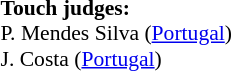<table width=100% style="font-size:90%">
<tr>
<td><br><strong>Touch judges:</strong>
<br>P. Mendes Silva (<a href='#'>Portugal</a>)
<br>J. Costa (<a href='#'>Portugal</a>)</td>
</tr>
</table>
